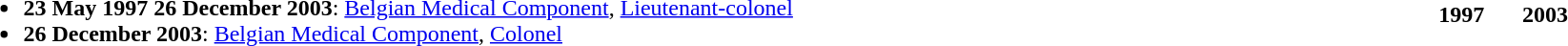<table style="width:90%;">
<tr>
<td style="width:90%;" rowspan="2"><br><ul><li> <strong>23 May 1997 26 December 2003</strong>: <a href='#'>Belgian Medical Component</a>, <a href='#'>Lieutenant-colonel</a></li><li> <strong> 26 December 2003</strong>: <a href='#'>Belgian Medical Component</a>, <a href='#'>Colonel</a></li></ul></td>
<td></td>
<td></td>
</tr>
<tr>
<th>1997</th>
<th>2003</th>
</tr>
</table>
